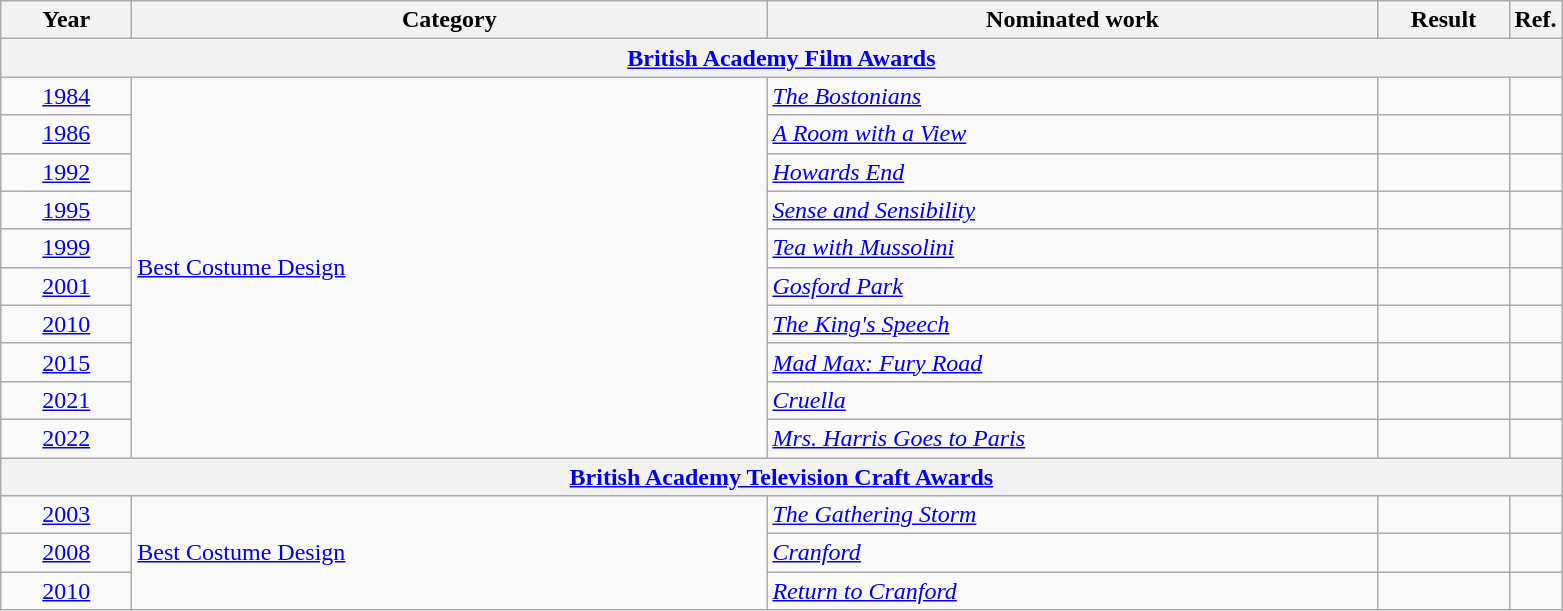<table class=wikitable>
<tr>
<th scope="col" style="width:5em;">Year</th>
<th scope="col" style="width:26em;">Category</th>
<th scope="col" style="width:25em;">Nominated work</th>
<th scope="col" style="width:5em;">Result</th>
<th>Ref.</th>
</tr>
<tr>
<th colspan="5"><a href='#'>British Academy Film Awards</a></th>
</tr>
<tr>
<td style="text-align:center;"><a href='#'>1984</a></td>
<td rowspan="10"><a href='#'>Best Costume Design</a></td>
<td><em><a href='#'>The Bostonians</a></em></td>
<td></td>
<td style="text-align:center;"></td>
</tr>
<tr>
<td style="text-align:center;"><a href='#'>1986</a></td>
<td><em><a href='#'>A Room with a View</a></em></td>
<td></td>
<td style="text-align:center;"></td>
</tr>
<tr>
<td style="text-align:center;"><a href='#'>1992</a></td>
<td><em><a href='#'>Howards End</a></em></td>
<td></td>
<td style="text-align:center;"></td>
</tr>
<tr>
<td style="text-align:center;"><a href='#'>1995</a></td>
<td><em><a href='#'>Sense and Sensibility</a></em></td>
<td></td>
<td style="text-align:center;"></td>
</tr>
<tr>
<td style="text-align:center;"><a href='#'>1999</a></td>
<td><em><a href='#'>Tea with Mussolini</a></em></td>
<td></td>
<td style="text-align:center;"></td>
</tr>
<tr>
<td style="text-align:center;"><a href='#'>2001</a></td>
<td><em><a href='#'>Gosford Park</a></em></td>
<td></td>
<td style="text-align:center;"></td>
</tr>
<tr>
<td style="text-align:center;"><a href='#'>2010</a></td>
<td><em><a href='#'>The King's Speech</a></em></td>
<td></td>
<td style="text-align:center;"></td>
</tr>
<tr>
<td style="text-align:center;"><a href='#'>2015</a></td>
<td><em><a href='#'>Mad Max: Fury Road</a></em></td>
<td></td>
<td style="text-align:center;"></td>
</tr>
<tr>
<td style="text-align:center;"><a href='#'>2021</a></td>
<td><em><a href='#'>Cruella</a></em></td>
<td></td>
<td style="text-align:center;"></td>
</tr>
<tr>
<td style="text-align:center;"><a href='#'>2022</a></td>
<td><em><a href='#'>Mrs. Harris Goes to Paris</a></em></td>
<td></td>
<td style="text-align:center;"></td>
</tr>
<tr>
<th colspan="5"><a href='#'>British Academy Television Craft Awards</a></th>
</tr>
<tr>
<td style="text-align:center;"><a href='#'>2003</a></td>
<td rowspan="3"><a href='#'>Best Costume Design</a></td>
<td><em><a href='#'>The Gathering Storm</a></em></td>
<td></td>
<td style="text-align:center;"></td>
</tr>
<tr>
<td style="text-align:center;"><a href='#'>2008</a></td>
<td><em><a href='#'>Cranford</a></em></td>
<td></td>
<td style="text-align:center;"></td>
</tr>
<tr>
<td style="text-align:center;"><a href='#'>2010</a></td>
<td><em><a href='#'>Return to Cranford</a></em></td>
<td></td>
<td style="text-align:center;"></td>
</tr>
</table>
